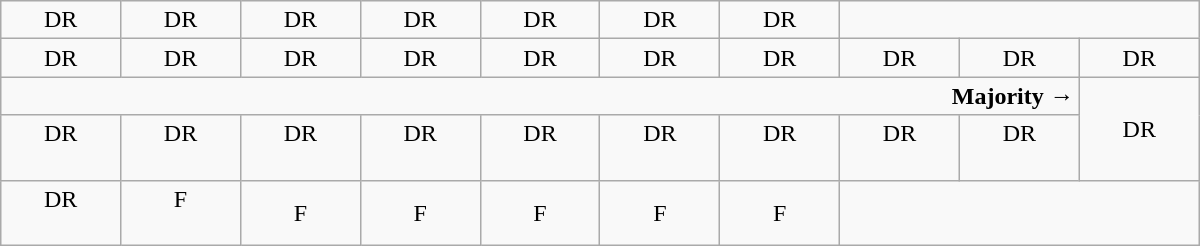<table class="wikitable" style="text-align:center" width=800px>
<tr>
<td>DR</td>
<td>DR</td>
<td>DR</td>
<td>DR</td>
<td>DR</td>
<td>DR</td>
<td>DR</td>
</tr>
<tr>
<td width=50px >DR</td>
<td width=50px >DR</td>
<td width=50px >DR</td>
<td width=50px >DR</td>
<td width=50px >DR</td>
<td width=50px >DR</td>
<td width=50px >DR</td>
<td width=50px >DR</td>
<td width=50px >DR</td>
<td width=50px >DR</td>
</tr>
<tr>
<td colspan=9 style="text-align:right"><strong>Majority →</strong></td>
<td rowspan=2 >DR</td>
</tr>
<tr>
<td>DR<br><br></td>
<td>DR<br><br></td>
<td>DR<br><br></td>
<td>DR<br><br></td>
<td>DR<br><br></td>
<td>DR<br><br></td>
<td>DR<br><br></td>
<td>DR<br><br></td>
<td>DR<br><br></td>
</tr>
<tr>
<td>DR<br><br></td>
<td>F<br><br></td>
<td>F</td>
<td>F</td>
<td>F</td>
<td>F</td>
<td>F</td>
</tr>
</table>
